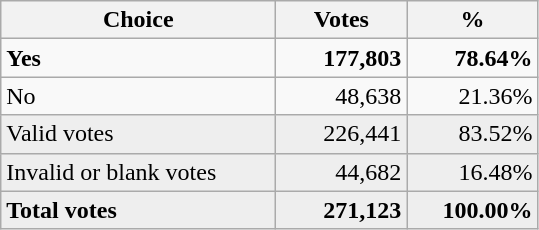<table class="wikitable">
<tr>
<th style=width:11em>Choice</th>
<th style=width:5em>Votes</th>
<th style=width:5em>%</th>
</tr>
<tr>
<td> <strong>Yes</strong></td>
<td style="text-align: right;"><strong>177,803</strong></td>
<td style="text-align: right;"><strong>78.64%</strong></td>
</tr>
<tr>
<td> No</td>
<td style="text-align: right;">48,638</td>
<td style="text-align: right;">21.36%</td>
</tr>
<tr style="background-color:#eeeeee" |>
<td>Valid votes</td>
<td style="text-align: right;">226,441</td>
<td style="text-align: right;">83.52%</td>
</tr>
<tr style="background-color:#eeeeee" |>
<td>Invalid or blank votes</td>
<td style="text-align: right;">44,682</td>
<td style="text-align: right;">16.48%</td>
</tr>
<tr style="background-color:#eeeeee" |>
<td><strong>Total votes </strong></td>
<td style="text-align: right;"><strong>271,123</strong></td>
<td style="text-align: right;"><strong>100.00%</strong></td>
</tr>
</table>
